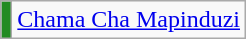<table class=wikitable>
<tr>
<td style="background:#228B22"></td>
<td><a href='#'>Chama Cha Mapinduzi</a></td>
</tr>
</table>
